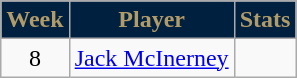<table class=wikitable>
<tr>
<th style="background:#002040; color:#B19B69; text-align:center;">Week</th>
<th style="background:#002040; color:#B19B69; text-align:center;">Player</th>
<th style="background:#002040; color:#B19B69; text-align:center;">Stats</th>
</tr>
<tr>
<td align=center>8</td>
<td> <a href='#'>Jack McInerney</a></td>
<td></td>
</tr>
</table>
